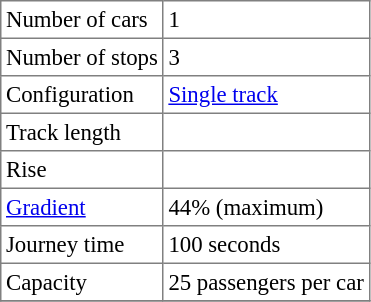<table border="1" cellspacing="0" cellpadding="3" style="border-collapse:collapse; font-size:95%; margin-right:10px; margin-bottom:5px;">
<tr>
<td>Number of cars</td>
<td>1</td>
</tr>
<tr>
<td>Number of stops</td>
<td>3</td>
</tr>
<tr>
<td>Configuration</td>
<td><a href='#'>Single track</a></td>
</tr>
<tr>
<td>Track length</td>
<td></td>
</tr>
<tr>
<td>Rise</td>
<td></td>
</tr>
<tr>
<td><a href='#'>Gradient</a></td>
<td>44% (maximum)</td>
</tr>
<tr>
<td>Journey time</td>
<td>100 seconds</td>
</tr>
<tr>
<td>Capacity</td>
<td>25 passengers per car</td>
</tr>
<tr>
</tr>
</table>
